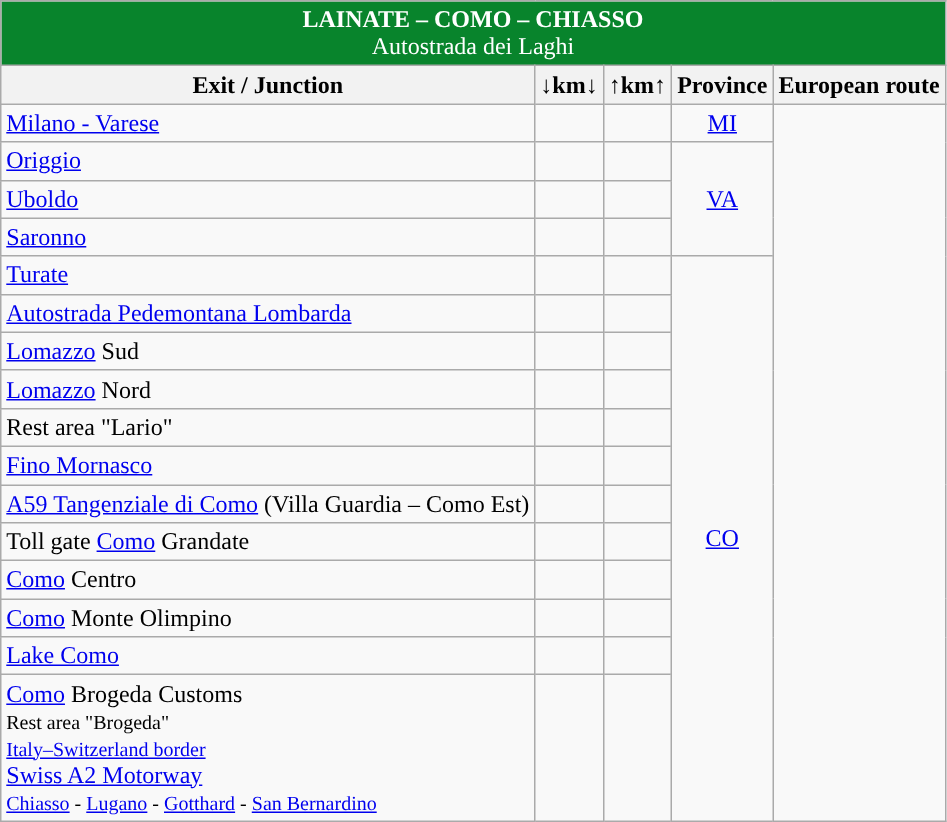<table class="wikitable">
<tr align="center" style="color: white;" bgcolor="#08842c">
<td colspan="6"><strong> LAINATE – COMO – CHIASSO</strong><br>Autostrada dei Laghi</td>
</tr>
<tr>
<th scope="col">Exit / Junction</th>
<th scope="col">↓km↓</th>
<th scope="col">↑km↑</th>
<th scope="col">Province</th>
<th scope="col">European route</th>
</tr>
<tr>
<td>  <a href='#'>Milano - Varese</a></td>
<td align="right"></td>
<td align="right"></td>
<td align="center"><a href='#'>MI</a></td>
<td rowspan="17" align="center"></td>
</tr>
<tr>
<td> <a href='#'>Origgio</a></td>
<td align="right"></td>
<td align="right"></td>
<td rowspan=3 align="center"><a href='#'>VA</a></td>
</tr>
<tr>
<td> <a href='#'>Uboldo</a></td>
<td align="right"></td>
<td align="right"></td>
</tr>
<tr>
<td> <a href='#'>Saronno</a></td>
<td align="right"></td>
<td align="right"></td>
</tr>
<tr>
<td> <a href='#'>Turate</a></td>
<td align="right"></td>
<td align="right"></td>
<td rowspan="12" align="center"><a href='#'>CO</a></td>
</tr>
<tr>
<td>  <a href='#'>Autostrada Pedemontana Lombarda</a></td>
<td align="right"></td>
<td align="right"></td>
</tr>
<tr>
<td> <a href='#'>Lomazzo</a> Sud</td>
<td align="right"></td>
<td align="right"></td>
</tr>
<tr>
<td> <a href='#'>Lomazzo</a> Nord</td>
<td align="right"></td>
<td align="right"></td>
</tr>
<tr>
<td>  Rest area "Lario"</td>
<td align="right"></td>
<td align="right"></td>
</tr>
<tr>
<td> <a href='#'>Fino Mornasco</a> </td>
<td align="right"></td>
<td align="right"></td>
</tr>
<tr>
<td>  <a href='#'>A59 Tangenziale di Como</a> (Villa Guardia – Como Est)</td>
<td align="right"></td>
<td align="right"></td>
</tr>
<tr>
<td> Toll gate <a href='#'>Como</a> Grandate</td>
<td align="right"></td>
<td align="right"></td>
</tr>
<tr>
<td> <a href='#'>Como</a> Centro </td>
<td align="right"></td>
<td align="right"></td>
</tr>
<tr>
<td> <a href='#'>Como</a> Monte Olimpino</td>
<td align="right"></td>
<td align="right"></td>
</tr>
<tr>
<td>  <a href='#'>Lake Como</a></td>
<td align="right"></td>
<td align="right"></td>
</tr>
<tr>
<td>  <a href='#'>Como</a> Brogeda Customs<br><small>   Rest area "Brogeda"<br><a href='#'>Italy–Switzerland border</a></small><br>  <a href='#'>Swiss A2 Motorway</a><br><small><a href='#'>Chiasso</a> - <a href='#'>Lugano</a> - <a href='#'>Gotthard</a> - <a href='#'>San Bernardino</a></small></td>
<td align="right"></td>
<td align="right"></td>
</tr>
</table>
